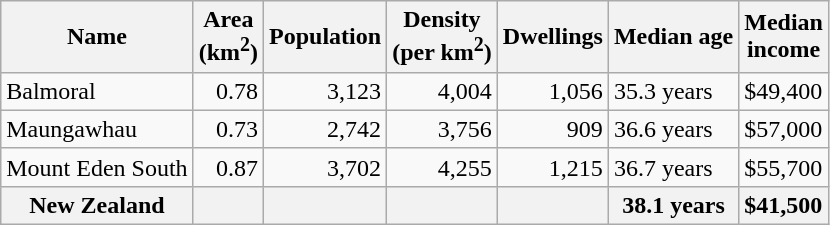<table class="wikitable">
<tr>
<th>Name</th>
<th>Area<br>(km<sup>2</sup>)</th>
<th>Population</th>
<th>Density<br>(per km<sup>2</sup>)</th>
<th>Dwellings</th>
<th>Median age</th>
<th>Median<br>income</th>
</tr>
<tr>
<td>Balmoral</td>
<td style="text-align:right;">0.78</td>
<td style="text-align:right;">3,123</td>
<td style="text-align:right;">4,004</td>
<td style="text-align:right;">1,056</td>
<td>35.3 years</td>
<td>$49,400</td>
</tr>
<tr>
<td>Maungawhau</td>
<td style="text-align:right;">0.73</td>
<td style="text-align:right;">2,742</td>
<td style="text-align:right;">3,756</td>
<td style="text-align:right;">909</td>
<td>36.6 years</td>
<td>$57,000</td>
</tr>
<tr>
<td>Mount Eden South</td>
<td style="text-align:right;">0.87</td>
<td style="text-align:right;">3,702</td>
<td style="text-align:right;">4,255</td>
<td style="text-align:right;">1,215</td>
<td>36.7 years</td>
<td>$55,700</td>
</tr>
<tr>
<th>New Zealand</th>
<th></th>
<th></th>
<th></th>
<th></th>
<th>38.1 years</th>
<th style="text-align:left;">$41,500</th>
</tr>
</table>
